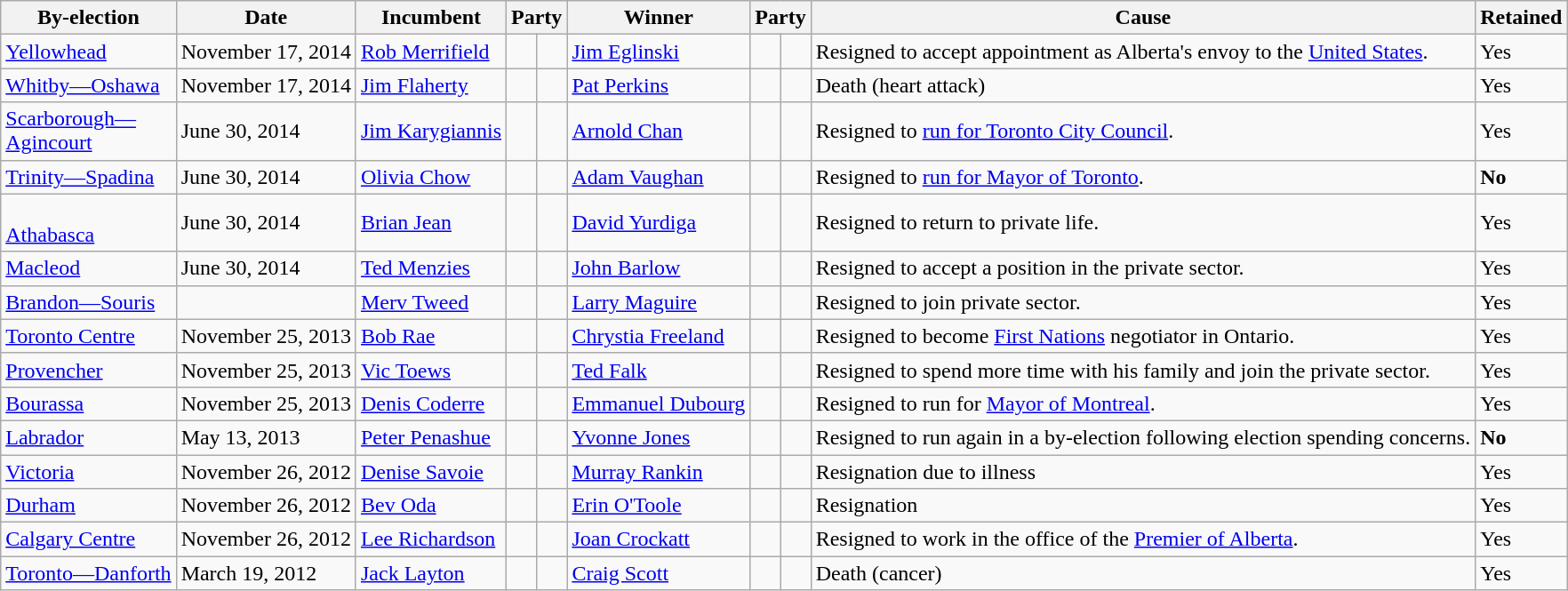<table class="wikitable">
<tr>
<th>By-election</th>
<th>Date</th>
<th>Incumbent</th>
<th colspan=2>Party</th>
<th>Winner</th>
<th colspan=2>Party</th>
<th>Cause</th>
<th>Retained</th>
</tr>
<tr>
<td><a href='#'>Yellowhead</a></td>
<td>November 17, 2014</td>
<td><a href='#'>Rob Merrifield</a></td>
<td></td>
<td></td>
<td><a href='#'>Jim Eglinski</a></td>
<td></td>
<td></td>
<td>Resigned to accept appointment as Alberta's envoy to the <a href='#'>United States</a>.</td>
<td>Yes</td>
</tr>
<tr>
<td><a href='#'>Whitby—Oshawa</a></td>
<td>November 17, 2014</td>
<td><a href='#'>Jim Flaherty</a></td>
<td></td>
<td></td>
<td><a href='#'>Pat Perkins</a></td>
<td></td>
<td></td>
<td>Death (heart attack)</td>
<td>Yes</td>
</tr>
<tr>
<td><a href='#'>Scarborough—<br>Agincourt</a></td>
<td>June 30, 2014</td>
<td><a href='#'>Jim Karygiannis</a></td>
<td></td>
<td></td>
<td><a href='#'>Arnold Chan</a></td>
<td></td>
<td></td>
<td>Resigned to <a href='#'>run for Toronto City Council</a>.</td>
<td>Yes</td>
</tr>
<tr>
<td><a href='#'>Trinity—Spadina</a></td>
<td>June 30, 2014</td>
<td><a href='#'>Olivia Chow</a></td>
<td></td>
<td></td>
<td><a href='#'>Adam Vaughan</a></td>
<td></td>
<td></td>
<td>Resigned to <a href='#'>run for Mayor of Toronto</a>.</td>
<td><strong>No</strong></td>
</tr>
<tr>
<td><a href='#'><br>Athabasca</a></td>
<td>June 30, 2014</td>
<td><a href='#'>Brian Jean</a></td>
<td></td>
<td></td>
<td><a href='#'>David Yurdiga</a></td>
<td></td>
<td></td>
<td>Resigned to return to private life.</td>
<td>Yes</td>
</tr>
<tr>
<td><a href='#'>Macleod</a></td>
<td>June 30, 2014</td>
<td><a href='#'>Ted Menzies</a></td>
<td></td>
<td></td>
<td><a href='#'>John Barlow</a></td>
<td></td>
<td></td>
<td>Resigned to accept a position in the private sector.</td>
<td>Yes</td>
</tr>
<tr>
<td><a href='#'>Brandon—Souris</a></td>
<td></td>
<td><a href='#'>Merv Tweed</a></td>
<td></td>
<td></td>
<td><a href='#'>Larry Maguire</a></td>
<td></td>
<td></td>
<td>Resigned to join private sector.</td>
<td>Yes</td>
</tr>
<tr>
<td><a href='#'>Toronto Centre</a></td>
<td>November 25, 2013</td>
<td><a href='#'>Bob Rae</a></td>
<td></td>
<td></td>
<td><a href='#'>Chrystia Freeland</a></td>
<td></td>
<td></td>
<td>Resigned to become <a href='#'>First Nations</a> negotiator in Ontario.</td>
<td>Yes</td>
</tr>
<tr>
<td><a href='#'>Provencher</a></td>
<td>November 25, 2013</td>
<td><a href='#'>Vic Toews</a></td>
<td></td>
<td></td>
<td><a href='#'>Ted Falk</a></td>
<td></td>
<td></td>
<td>Resigned to spend more time with his family and join the private sector.</td>
<td>Yes</td>
</tr>
<tr>
<td><a href='#'>Bourassa</a></td>
<td>November 25, 2013</td>
<td><a href='#'>Denis Coderre</a></td>
<td></td>
<td></td>
<td><a href='#'>Emmanuel Dubourg</a></td>
<td></td>
<td></td>
<td>Resigned to run for <a href='#'>Mayor of Montreal</a>.</td>
<td>Yes</td>
</tr>
<tr>
<td><a href='#'>Labrador</a></td>
<td>May 13, 2013</td>
<td><a href='#'>Peter Penashue</a></td>
<td></td>
<td></td>
<td><a href='#'>Yvonne Jones</a></td>
<td></td>
<td></td>
<td>Resigned to run again in a by-election following election spending concerns.</td>
<td><strong>No</strong></td>
</tr>
<tr>
<td><a href='#'>Victoria</a></td>
<td>November 26, 2012</td>
<td><a href='#'>Denise Savoie</a></td>
<td></td>
<td></td>
<td><a href='#'>Murray Rankin</a></td>
<td></td>
<td></td>
<td>Resignation due to illness</td>
<td>Yes</td>
</tr>
<tr>
<td><a href='#'>Durham</a></td>
<td>November 26, 2012</td>
<td><a href='#'>Bev Oda</a></td>
<td></td>
<td></td>
<td><a href='#'>Erin O'Toole</a></td>
<td></td>
<td></td>
<td>Resignation</td>
<td>Yes</td>
</tr>
<tr>
<td><a href='#'>Calgary Centre</a></td>
<td>November 26, 2012</td>
<td><a href='#'>Lee Richardson</a></td>
<td></td>
<td></td>
<td><a href='#'>Joan Crockatt</a></td>
<td></td>
<td></td>
<td>Resigned to work in the office of the <a href='#'>Premier of Alberta</a>.</td>
<td>Yes</td>
</tr>
<tr>
<td><a href='#'>Toronto—Danforth</a></td>
<td>March 19, 2012</td>
<td><a href='#'>Jack Layton</a></td>
<td></td>
<td></td>
<td><a href='#'>Craig Scott</a></td>
<td></td>
<td></td>
<td>Death (cancer)</td>
<td>Yes</td>
</tr>
</table>
